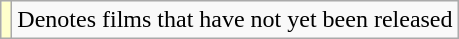<table class="wikitable">
<tr>
<td style="background:#FFFFCC;"></td>
<td>Denotes films that have not yet been released</td>
</tr>
</table>
